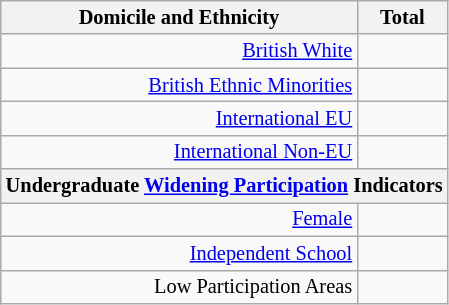<table class="wikitable floatright sortable collapsible mw-collapsible"; style="font-size:85%; text-align:right;">
<tr>
<th>Domicile and Ethnicity</th>
<th colspan="2" data-sort-type=number>Total</th>
</tr>
<tr>
<td><a href='#'>British White</a></td>
<td align=right></td>
</tr>
<tr>
<td><a href='#'>British Ethnic Minorities</a></td>
<td align=right></td>
</tr>
<tr>
<td><a href='#'>International EU</a></td>
<td align=right></td>
</tr>
<tr>
<td><a href='#'>International Non-EU</a></td>
<td align=right></td>
</tr>
<tr>
<th colspan="4" data-sort-type=number>Undergraduate <a href='#'>Widening Participation</a> Indicators</th>
</tr>
<tr>
<td><a href='#'>Female</a></td>
<td align=right></td>
</tr>
<tr>
<td><a href='#'>Independent School</a></td>
<td align=right></td>
</tr>
<tr>
<td>Low Participation Areas</td>
<td align=right></td>
</tr>
</table>
